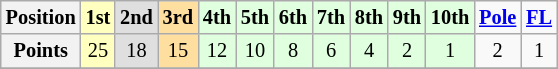<table class="wikitable" style="font-size:85%; text-align:center">
<tr>
<th>Position</th>
<td style="background:#ffffbf;"><strong>1st</strong></td>
<td style="background:#dfdfdf;"><strong>2nd</strong></td>
<td style="background:#ffdf9f;"><strong>3rd</strong></td>
<td style="background:#dfffdf;"><strong>4th</strong></td>
<td style="background:#dfffdf;"><strong>5th</strong></td>
<td style="background:#dfffdf;"><strong>6th</strong></td>
<td style="background:#dfffdf;"><strong>7th</strong></td>
<td style="background:#dfffdf;"><strong>8th</strong></td>
<td style="background:#dfffdf;"><strong>9th</strong></td>
<td style="background:#dfffdf;"><strong>10th</strong></td>
<td><strong><a href='#'>Pole</a></strong></td>
<td><strong><a href='#'>FL</a></strong></td>
</tr>
<tr>
<th>Points</th>
<td style="background:#ffffbf;">25</td>
<td style="background:#dfdfdf;">18</td>
<td style="background:#ffdf9f;">15</td>
<td style="background:#dfffdf;">12</td>
<td style="background:#dfffdf;">10</td>
<td style="background:#dfffdf;">8</td>
<td style="background:#dfffdf;">6</td>
<td style="background:#dfffdf;">4</td>
<td style="background:#dfffdf;">2</td>
<td style="background:#dfffdf;">1</td>
<td>2</td>
<td>1</td>
</tr>
<tr>
</tr>
</table>
